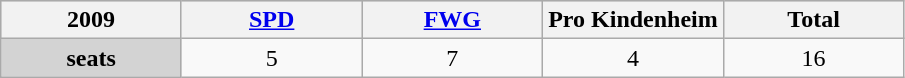<table class="wikitable">
<tr bgcolor="lightgrey">
<th width="20%">2009</th>
<th width="20%"><a href='#'>SPD</a></th>
<th width="20%"><a href='#'>FWG</a></th>
<th>Pro Kindenheim</th>
<th width="20%"><strong>Total</strong></th>
</tr>
<tr style="text-align:center">
<td bgcolor="lightgrey"><strong>seats</strong></td>
<td>5</td>
<td>7</td>
<td>4</td>
<td>16</td>
</tr>
</table>
